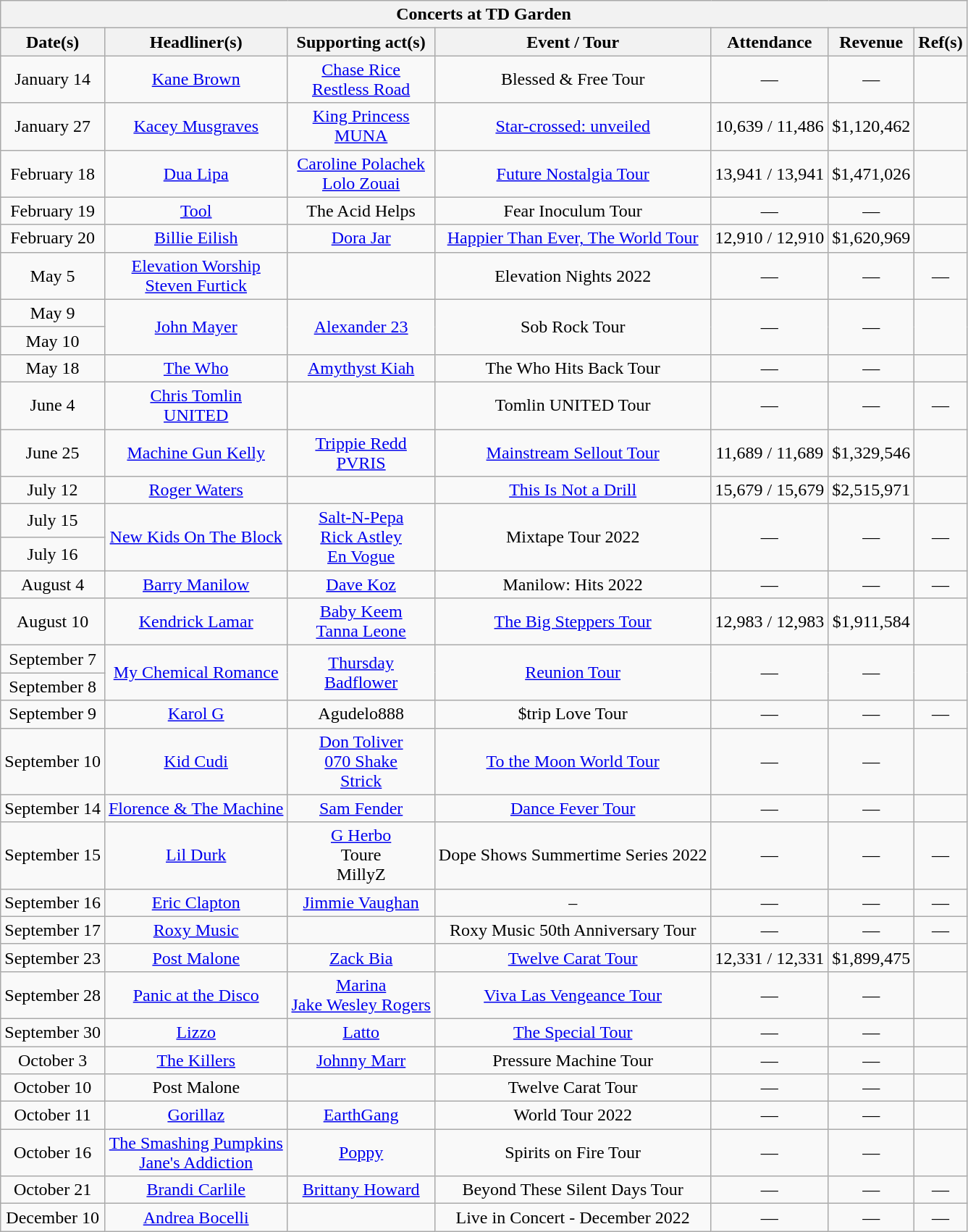<table class="wikitable mw-collapsible mw-collapsed" style="text-align:center;">
<tr>
<th colspan="7">Concerts at TD Garden</th>
</tr>
<tr>
<th>Date(s)</th>
<th>Headliner(s)</th>
<th>Supporting act(s)</th>
<th>Event / Tour</th>
<th>Attendance</th>
<th>Revenue</th>
<th>Ref(s)</th>
</tr>
<tr>
<td>January 14</td>
<td><a href='#'>Kane Brown</a></td>
<td><a href='#'>Chase Rice</a><br><a href='#'>Restless Road</a></td>
<td>Blessed & Free Tour</td>
<td>—</td>
<td>—</td>
<td></td>
</tr>
<tr>
<td>January 27</td>
<td><a href='#'>Kacey Musgraves</a></td>
<td><a href='#'>King Princess</a><br><a href='#'>MUNA</a></td>
<td><a href='#'>Star-crossed: unveiled</a></td>
<td>10,639 / 11,486</td>
<td>$1,120,462</td>
<td></td>
</tr>
<tr>
<td>February 18</td>
<td><a href='#'>Dua Lipa</a></td>
<td><a href='#'>Caroline Polachek</a><br><a href='#'>Lolo Zouai</a></td>
<td><a href='#'>Future Nostalgia Tour</a></td>
<td>13,941 / 13,941</td>
<td>$1,471,026</td>
<td></td>
</tr>
<tr>
<td>February 19</td>
<td><a href='#'>Tool</a></td>
<td>The Acid Helps</td>
<td>Fear Inoculum Tour</td>
<td>—</td>
<td>—</td>
<td></td>
</tr>
<tr>
<td>February 20</td>
<td><a href='#'>Billie Eilish</a></td>
<td><a href='#'>Dora Jar</a></td>
<td><a href='#'>Happier Than Ever, The World Tour</a></td>
<td>12,910 / 12,910</td>
<td>$1,620,969</td>
<td></td>
</tr>
<tr>
<td>May 5</td>
<td><a href='#'>Elevation Worship</a><br><a href='#'>Steven Furtick</a></td>
<td></td>
<td>Elevation Nights 2022</td>
<td>—</td>
<td>—</td>
<td>—</td>
</tr>
<tr>
<td>May 9</td>
<td rowspan="2"><a href='#'>John Mayer</a></td>
<td rowspan="2"><a href='#'>Alexander 23</a></td>
<td rowspan="2">Sob Rock Tour</td>
<td rowspan="2">—</td>
<td rowspan="2">—</td>
<td rowspan="2"></td>
</tr>
<tr>
<td>May 10</td>
</tr>
<tr>
<td>May 18</td>
<td><a href='#'>The Who</a></td>
<td><a href='#'>Amythyst Kiah</a></td>
<td>The Who Hits Back Tour</td>
<td>—</td>
<td>—</td>
<td></td>
</tr>
<tr>
<td>June 4</td>
<td><a href='#'>Chris Tomlin</a><br><a href='#'>UNITED</a></td>
<td></td>
<td>Tomlin UNITED Tour</td>
<td>—</td>
<td>—</td>
<td>—</td>
</tr>
<tr>
<td>June 25</td>
<td><a href='#'>Machine Gun Kelly</a></td>
<td><a href='#'>Trippie Redd</a><br><a href='#'>PVRIS</a></td>
<td><a href='#'>Mainstream Sellout Tour</a></td>
<td>11,689 / 11,689</td>
<td>$1,329,546</td>
<td></td>
</tr>
<tr>
<td>July 12</td>
<td><a href='#'>Roger Waters</a></td>
<td></td>
<td><a href='#'>This Is Not a Drill</a></td>
<td>15,679 / 15,679</td>
<td>$2,515,971</td>
<td></td>
</tr>
<tr>
<td>July 15</td>
<td rowspan="2"><a href='#'>New Kids On The Block</a></td>
<td rowspan="2"><a href='#'>Salt-N-Pepa</a><br><a href='#'>Rick Astley</a><br><a href='#'>En Vogue</a></td>
<td rowspan="2">Mixtape Tour 2022</td>
<td rowspan="2">—</td>
<td rowspan="2">—</td>
<td rowspan="2">—</td>
</tr>
<tr>
<td>July 16</td>
</tr>
<tr>
<td>August 4</td>
<td><a href='#'>Barry Manilow</a></td>
<td><a href='#'>Dave Koz</a></td>
<td>Manilow: Hits 2022</td>
<td>—</td>
<td>—</td>
<td>—</td>
</tr>
<tr>
<td>August 10</td>
<td><a href='#'>Kendrick Lamar</a></td>
<td><a href='#'>Baby Keem</a><br><a href='#'>Tanna Leone</a></td>
<td><a href='#'>The Big Steppers Tour</a></td>
<td>12,983 / 12,983</td>
<td>$1,911,584</td>
<td></td>
</tr>
<tr>
<td>September 7</td>
<td rowspan="2"><a href='#'>My Chemical Romance</a></td>
<td rowspan="2"><a href='#'>Thursday</a><br><a href='#'>Badflower</a></td>
<td rowspan="2"><a href='#'>Reunion Tour</a></td>
<td rowspan="2">—</td>
<td rowspan="2">—</td>
<td rowspan="2"></td>
</tr>
<tr>
<td>September 8</td>
</tr>
<tr>
<td>September 9</td>
<td><a href='#'>Karol G</a></td>
<td>Agudelo888</td>
<td>$trip Love Tour</td>
<td>—</td>
<td>—</td>
<td>—</td>
</tr>
<tr>
<td>September 10</td>
<td><a href='#'>Kid Cudi</a></td>
<td><a href='#'>Don Toliver</a><br><a href='#'>070 Shake</a><br><a href='#'>Strick</a></td>
<td><a href='#'>To the Moon World Tour</a></td>
<td>—</td>
<td>—</td>
<td></td>
</tr>
<tr>
<td>September 14</td>
<td><a href='#'>Florence & The Machine</a></td>
<td><a href='#'>Sam Fender</a></td>
<td><a href='#'>Dance Fever Tour</a></td>
<td>—</td>
<td>—</td>
<td></td>
</tr>
<tr>
<td>September 15</td>
<td><a href='#'>Lil Durk</a></td>
<td><a href='#'>G Herbo</a><br>Toure<br>MillyZ</td>
<td>Dope Shows Summertime Series 2022</td>
<td>—</td>
<td>—</td>
<td>—</td>
</tr>
<tr>
<td>September 16</td>
<td><a href='#'>Eric Clapton</a></td>
<td><a href='#'>Jimmie Vaughan</a></td>
<td>–</td>
<td>—</td>
<td>—</td>
<td>—</td>
</tr>
<tr>
<td>September 17</td>
<td><a href='#'>Roxy Music</a></td>
<td></td>
<td>Roxy Music 50th Anniversary Tour</td>
<td>—</td>
<td>—</td>
<td>—</td>
</tr>
<tr>
<td>September 23</td>
<td><a href='#'>Post Malone</a></td>
<td><a href='#'>Zack Bia</a></td>
<td><a href='#'>Twelve Carat Tour</a></td>
<td>12,331 / 12,331</td>
<td>$1,899,475</td>
<td></td>
</tr>
<tr>
<td>September 28</td>
<td><a href='#'>Panic at the Disco</a></td>
<td><a href='#'>Marina</a><br><a href='#'>Jake Wesley Rogers</a></td>
<td><a href='#'>Viva Las Vengeance Tour</a></td>
<td>—</td>
<td>—</td>
<td></td>
</tr>
<tr>
<td>September 30</td>
<td><a href='#'>Lizzo</a></td>
<td><a href='#'>Latto</a></td>
<td><a href='#'>The Special Tour</a></td>
<td>—</td>
<td>—</td>
<td></td>
</tr>
<tr>
<td>October 3</td>
<td><a href='#'>The Killers</a></td>
<td><a href='#'>Johnny Marr</a></td>
<td>Pressure Machine Tour</td>
<td>—</td>
<td>—</td>
<td></td>
</tr>
<tr>
<td>October 10</td>
<td>Post Malone</td>
<td></td>
<td>Twelve Carat Tour</td>
<td>—</td>
<td>—</td>
<td></td>
</tr>
<tr>
<td>October 11</td>
<td><a href='#'>Gorillaz</a></td>
<td><a href='#'>EarthGang</a></td>
<td>World Tour 2022</td>
<td>—</td>
<td>—</td>
<td></td>
</tr>
<tr>
<td>October 16</td>
<td><a href='#'>The Smashing Pumpkins</a><br><a href='#'>Jane's Addiction</a></td>
<td><a href='#'>Poppy</a></td>
<td>Spirits on Fire Tour</td>
<td>—</td>
<td>—</td>
<td></td>
</tr>
<tr>
<td>October 21</td>
<td><a href='#'>Brandi Carlile</a></td>
<td><a href='#'>Brittany Howard</a></td>
<td>Beyond These Silent Days Tour</td>
<td>—</td>
<td>—</td>
<td>—</td>
</tr>
<tr>
<td>December 10</td>
<td><a href='#'>Andrea Bocelli</a></td>
<td></td>
<td>Live in Concert - December 2022</td>
<td>—</td>
<td>—</td>
<td>—</td>
</tr>
</table>
